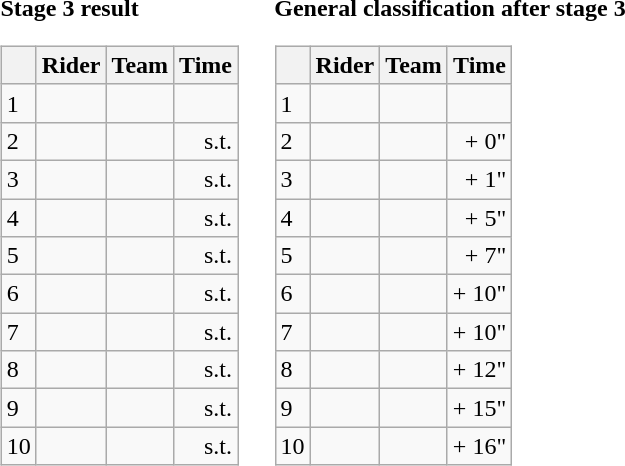<table>
<tr>
<td><strong>Stage 3 result</strong><br><table class="wikitable">
<tr>
<th></th>
<th>Rider</th>
<th>Team</th>
<th>Time</th>
</tr>
<tr>
<td>1</td>
<td></td>
<td></td>
<td align="right"></td>
</tr>
<tr>
<td>2</td>
<td></td>
<td></td>
<td align="right">s.t.</td>
</tr>
<tr>
<td>3</td>
<td></td>
<td></td>
<td align="right">s.t.</td>
</tr>
<tr>
<td>4</td>
<td></td>
<td></td>
<td align="right">s.t.</td>
</tr>
<tr>
<td>5</td>
<td></td>
<td></td>
<td align="right">s.t.</td>
</tr>
<tr>
<td>6</td>
<td></td>
<td></td>
<td align="right">s.t.</td>
</tr>
<tr>
<td>7</td>
<td></td>
<td></td>
<td align="right">s.t.</td>
</tr>
<tr>
<td>8</td>
<td></td>
<td></td>
<td align="right">s.t.</td>
</tr>
<tr>
<td>9</td>
<td></td>
<td></td>
<td align="right">s.t.</td>
</tr>
<tr>
<td>10</td>
<td></td>
<td></td>
<td align="right">s.t.</td>
</tr>
</table>
</td>
<td></td>
<td><strong>General classification after stage 3</strong><br><table class="wikitable">
<tr>
<th></th>
<th>Rider</th>
<th>Team</th>
<th>Time</th>
</tr>
<tr>
<td>1</td>
<td></td>
<td></td>
<td align="right"></td>
</tr>
<tr>
<td>2</td>
<td> </td>
<td></td>
<td align="right">+ 0"</td>
</tr>
<tr>
<td>3</td>
<td></td>
<td></td>
<td align="right">+ 1"</td>
</tr>
<tr>
<td>4</td>
<td></td>
<td></td>
<td align="right">+ 5"</td>
</tr>
<tr>
<td>5</td>
<td></td>
<td></td>
<td align="right">+ 7"</td>
</tr>
<tr>
<td>6</td>
<td></td>
<td></td>
<td align="right">+ 10"</td>
</tr>
<tr>
<td>7</td>
<td></td>
<td></td>
<td align="right">+ 10"</td>
</tr>
<tr>
<td>8</td>
<td></td>
<td></td>
<td align="right">+ 12"</td>
</tr>
<tr>
<td>9</td>
<td></td>
<td></td>
<td align="right">+ 15"</td>
</tr>
<tr>
<td>10</td>
<td></td>
<td></td>
<td align="right">+ 16"</td>
</tr>
</table>
</td>
</tr>
</table>
